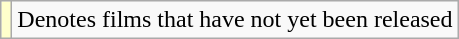<table class="wikitable sortable" width:100%;>
<tr>
<td style="background:#FFFFCC;"></td>
<td>Denotes films that have not yet been released</td>
</tr>
</table>
